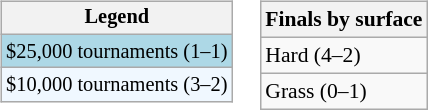<table>
<tr valign=top>
<td><br><table class="wikitable" style="font-size:85%;">
<tr>
<th>Legend</th>
</tr>
<tr bgcolor=lightblue>
<td>$25,000 tournaments (1–1)</td>
</tr>
<tr bgcolor=f0f8ff>
<td>$10,000 tournaments (3–2)</td>
</tr>
</table>
</td>
<td><br><table class="wikitable" style="font-size:90%;">
<tr>
<th>Finals by surface</th>
</tr>
<tr>
<td>Hard (4–2)</td>
</tr>
<tr>
<td>Grass (0–1)</td>
</tr>
</table>
</td>
</tr>
</table>
